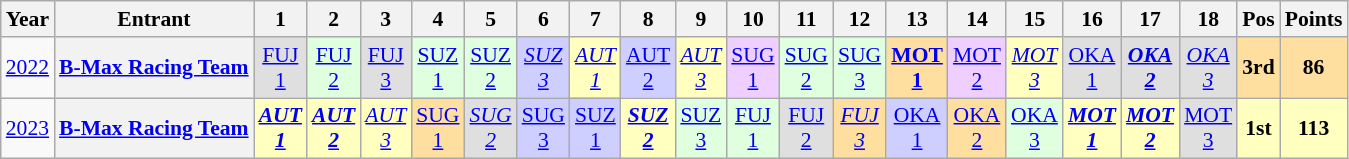<table class="wikitable" style="text-align:center; font-size:90%">
<tr>
<th>Year</th>
<th>Entrant</th>
<th>1</th>
<th>2</th>
<th>3</th>
<th>4</th>
<th>5</th>
<th>6</th>
<th>7</th>
<th>8</th>
<th>9</th>
<th>10</th>
<th>11</th>
<th>12</th>
<th>13</th>
<th>14</th>
<th>15</th>
<th>16</th>
<th>17</th>
<th>18</th>
<th>Pos</th>
<th>Points</th>
</tr>
<tr>
<td><a href='#'>2022</a></td>
<th><a href='#'>B-Max Racing Team</a></th>
<td style="background:#DFDFDF;"><a href='#'>FUJ<br>1</a><br></td>
<td style="background:#DFFFDF;"><a href='#'>FUJ<br>2</a><br></td>
<td style="background:#DFDFDF;"><a href='#'>FUJ<br>3</a><br></td>
<td style="background:#DFFFDF;"><a href='#'>SUZ<br>1</a><br></td>
<td style="background:#DFFFDF;"><a href='#'>SUZ<br>2</a><br></td>
<td style="background:#CFCFFF;"><em><a href='#'>SUZ<br>3</a></em><br></td>
<td style="background:#FFFFBF;"><em><a href='#'>AUT<br>1</a></em><br></td>
<td style="background:#CFCFFF;"><a href='#'>AUT<br>2</a><br></td>
<td style="background:#FFFFBF;"><em><a href='#'>AUT<br>3</a></em><br></td>
<td style="background:#EFCFFF;"><a href='#'>SUG<br>1</a><br></td>
<td style="background:#DFFFDF;"><a href='#'>SUG<br>2</a><br></td>
<td style="background:#DFFFDF;"><a href='#'>SUG<br>3</a><br></td>
<td style="background:#FFDF9F;"><strong><a href='#'>MOT<br>1</a></strong><br></td>
<td style="background:#EFCFFF;"><a href='#'>MOT<br>2</a><br></td>
<td style="background:#FFFFBF;"><em><a href='#'>MOT<br>3</a></em><br></td>
<td style="background:#DFDFDF;"><a href='#'>OKA<br>1</a><br></td>
<td style="background:#DFDFDF;"><strong><em><a href='#'>OKA<br>2</a></em></strong><br></td>
<td style="background:#DFDFDF;"><em><a href='#'>OKA<br>3</a></em><br></td>
<th style="background:#FFDF9F;">3rd</th>
<th style="background:#FFDF9F;">86</th>
</tr>
<tr>
<td><a href='#'>2023</a></td>
<th><a href='#'>B-Max Racing Team</a></th>
<td style="background:#FFFFBF;"><strong><em><a href='#'>AUT<br>1</a></em></strong><br></td>
<td style="background:#FFFFBF;"><strong><em><a href='#'>AUT<br>2</a></em></strong><br></td>
<td style="background:#FFFFBF;"><em><a href='#'>AUT<br>3</a></em><br></td>
<td style="background:#FFDF9F;"><a href='#'>SUG<br>1</a><br></td>
<td style="background:#DFDFDF;"><em><a href='#'>SUG<br>2</a></em><br></td>
<td style="background:#CFCFFF;"><a href='#'>SUG<br>3</a><br></td>
<td style="background:#CFCFFF;"><a href='#'>SUZ<br>1</a><br></td>
<td style="background:#FFFFBF;"><strong><em><a href='#'>SUZ<br>2</a></em></strong><br></td>
<td style="background:#DFFFDF;"><a href='#'>SUZ<br>3</a><br></td>
<td style="background:#DFFFDF;"><a href='#'>FUJ<br>1</a><br></td>
<td style="background:#DFDFDF;"><a href='#'>FUJ<br>2</a><br></td>
<td style="background:#FFDF9F;"><em><a href='#'>FUJ<br>3</a></em><br></td>
<td style="background:#CFCFFF;"><a href='#'>OKA<br>1</a><br></td>
<td style="background:#FFDF9F;"><a href='#'>OKA<br>2</a><br></td>
<td style="background:#DFFFDF;"><a href='#'>OKA<br>3</a><br></td>
<td style="background:#FFFFBF;"><strong><em><a href='#'>MOT<br>1</a></em></strong><br></td>
<td style="background:#FFFFBF;"><strong><em><a href='#'>MOT<br>2</a></em></strong><br></td>
<td style="background:#DFDFDF;"><a href='#'>MOT<br>3</a><br></td>
<th style="background:#FFFFBF;">1st</th>
<th style="background:#FFFFBF;">113</th>
</tr>
</table>
